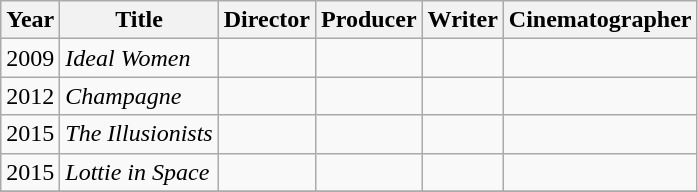<table class="wikitable">
<tr>
<th>Year</th>
<th>Title</th>
<th>Director</th>
<th>Producer</th>
<th>Writer</th>
<th>Cinematographer</th>
</tr>
<tr>
<td>2009</td>
<td><em>Ideal Women</em></td>
<td></td>
<td></td>
<td></td>
<td></td>
</tr>
<tr>
<td>2012</td>
<td><em>Champagne</em></td>
<td></td>
<td></td>
<td></td>
<td></td>
</tr>
<tr>
<td>2015</td>
<td><em>The Illusionists</em></td>
<td></td>
<td></td>
<td></td>
<td></td>
</tr>
<tr>
<td>2015</td>
<td><em>Lottie in Space</em></td>
<td></td>
<td></td>
<td></td>
<td></td>
</tr>
<tr>
</tr>
</table>
